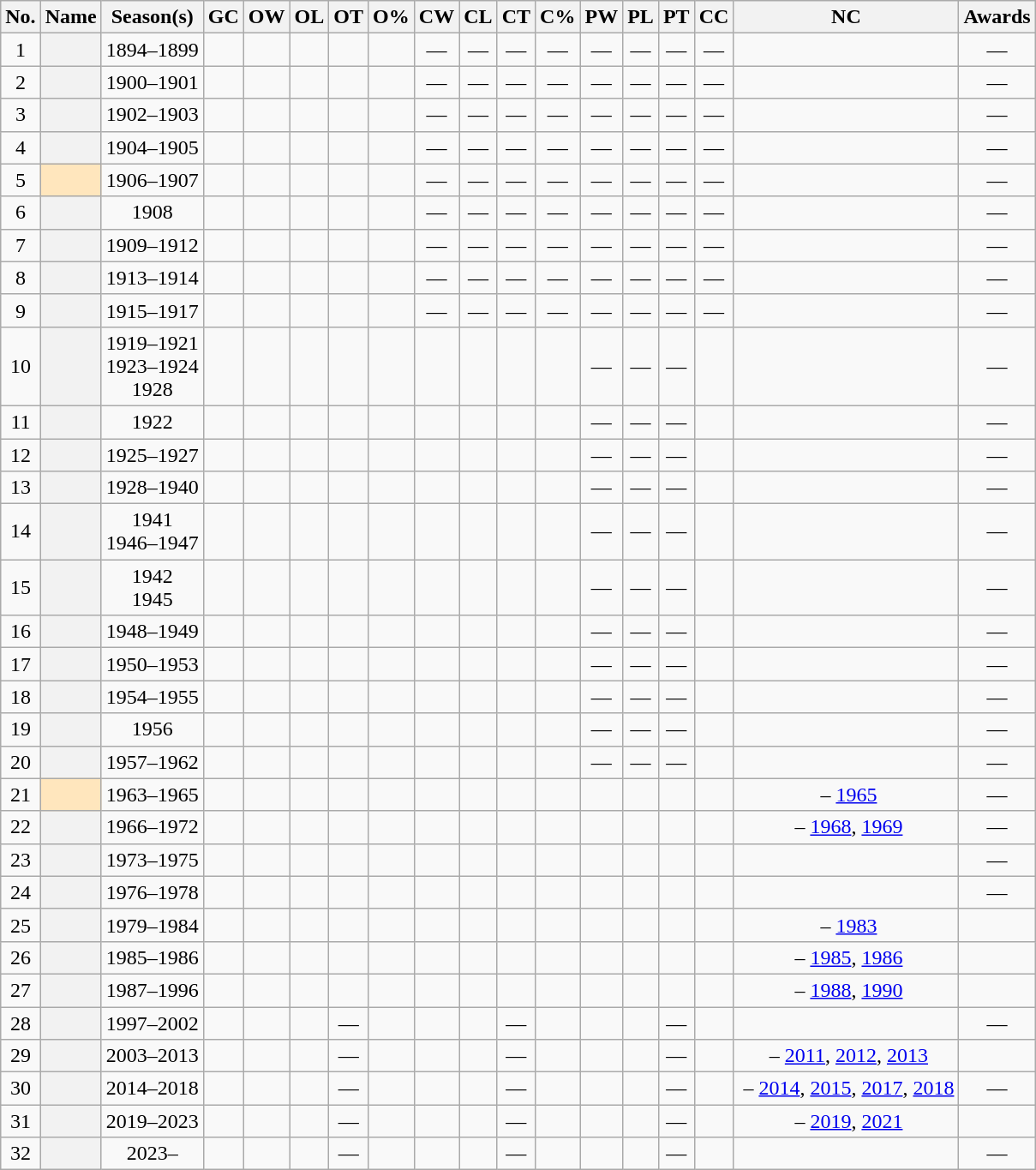<table class="wikitable sortable" style="text-align:center">
<tr>
<th scope="col" class="unsortable">No.</th>
<th scope="col">Name</th>
<th scope="col">Season(s)<br></th>
<th scope="col">GC</th>
<th scope="col">OW</th>
<th scope="col">OL</th>
<th scope="col">OT</th>
<th scope="col">O%</th>
<th scope="col">CW</th>
<th scope="col">CL</th>
<th scope="col">CT</th>
<th scope="col">C%</th>
<th scope="col">PW</th>
<th scope="col">PL</th>
<th scope="col">PT</th>
<th scope="col">CC</th>
<th scope="col">NC</th>
<th scope="col" class="unsortable">Awards</th>
</tr>
<tr>
<td>1</td>
<th scope="row"></th>
<td>1894–1899</td>
<td></td>
<td></td>
<td></td>
<td></td>
<td></td>
<td>—</td>
<td>—</td>
<td>—</td>
<td>—</td>
<td>—</td>
<td>—</td>
<td>—</td>
<td>—</td>
<td></td>
<td>—</td>
</tr>
<tr>
<td>2</td>
<th scope="row"></th>
<td>1900–1901</td>
<td></td>
<td></td>
<td></td>
<td></td>
<td></td>
<td>—</td>
<td>—</td>
<td>—</td>
<td>—</td>
<td>—</td>
<td>—</td>
<td>—</td>
<td>—</td>
<td></td>
<td>—</td>
</tr>
<tr>
<td>3</td>
<th scope="row"></th>
<td>1902–1903</td>
<td></td>
<td></td>
<td></td>
<td></td>
<td></td>
<td>—</td>
<td>—</td>
<td>—</td>
<td>—</td>
<td>—</td>
<td>—</td>
<td>—</td>
<td>—</td>
<td></td>
<td>—</td>
</tr>
<tr>
<td>4</td>
<th scope="row"></th>
<td>1904–1905</td>
<td></td>
<td></td>
<td></td>
<td></td>
<td></td>
<td>—</td>
<td>—</td>
<td>—</td>
<td>—</td>
<td>—</td>
<td>—</td>
<td>—</td>
<td>—</td>
<td></td>
<td>—</td>
</tr>
<tr>
<td>5</td>
<td scope="row" align="center" bgcolor=#FFE6BD><strong></strong><sup></sup></td>
<td>1906–1907</td>
<td></td>
<td></td>
<td></td>
<td></td>
<td></td>
<td>—</td>
<td>—</td>
<td>—</td>
<td>—</td>
<td>—</td>
<td>—</td>
<td>—</td>
<td>—</td>
<td></td>
<td>—</td>
</tr>
<tr>
<td>6</td>
<th scope="row"></th>
<td>1908</td>
<td></td>
<td></td>
<td></td>
<td></td>
<td></td>
<td>—</td>
<td>—</td>
<td>—</td>
<td>—</td>
<td>—</td>
<td>—</td>
<td>—</td>
<td>—</td>
<td></td>
<td>—</td>
</tr>
<tr>
<td>7</td>
<th scope="row"></th>
<td>1909–1912</td>
<td></td>
<td></td>
<td></td>
<td></td>
<td></td>
<td>—</td>
<td>—</td>
<td>—</td>
<td>—</td>
<td>—</td>
<td>—</td>
<td>—</td>
<td>—</td>
<td></td>
<td>—</td>
</tr>
<tr>
<td>8</td>
<th scope="row"></th>
<td>1913–1914</td>
<td></td>
<td></td>
<td></td>
<td></td>
<td></td>
<td>—</td>
<td>—</td>
<td>—</td>
<td>—</td>
<td>—</td>
<td>—</td>
<td>—</td>
<td>—</td>
<td></td>
<td>—</td>
</tr>
<tr>
<td>9</td>
<th scope="row"></th>
<td>1915–1917</td>
<td></td>
<td></td>
<td></td>
<td></td>
<td></td>
<td>—</td>
<td>—</td>
<td>—</td>
<td>—</td>
<td>—</td>
<td>—</td>
<td>—</td>
<td>—</td>
<td></td>
<td>—</td>
</tr>
<tr>
<td>10</td>
<th scope="row"></th>
<td>1919–1921<br>1923–1924<br>1928</td>
<td></td>
<td></td>
<td></td>
<td></td>
<td></td>
<td></td>
<td></td>
<td></td>
<td></td>
<td>—</td>
<td>—</td>
<td>—</td>
<td></td>
<td></td>
<td>—</td>
</tr>
<tr>
<td>11</td>
<th scope="row"></th>
<td>1922</td>
<td></td>
<td></td>
<td></td>
<td></td>
<td></td>
<td></td>
<td></td>
<td></td>
<td></td>
<td>—</td>
<td>—</td>
<td>—</td>
<td></td>
<td></td>
<td>—</td>
</tr>
<tr>
<td>12</td>
<th scope="row"></th>
<td>1925–1927</td>
<td></td>
<td></td>
<td></td>
<td></td>
<td></td>
<td></td>
<td></td>
<td></td>
<td></td>
<td>—</td>
<td>—</td>
<td>—</td>
<td></td>
<td></td>
<td>—</td>
</tr>
<tr>
<td>13</td>
<th scope="row"></th>
<td>1928–1940</td>
<td></td>
<td></td>
<td></td>
<td></td>
<td></td>
<td></td>
<td></td>
<td></td>
<td></td>
<td>—</td>
<td>—</td>
<td>—</td>
<td></td>
<td></td>
<td>—</td>
</tr>
<tr>
<td>14</td>
<th scope="row"></th>
<td>1941<br>1946–1947</td>
<td></td>
<td></td>
<td></td>
<td></td>
<td></td>
<td></td>
<td></td>
<td></td>
<td></td>
<td>—</td>
<td>—</td>
<td>—</td>
<td></td>
<td></td>
<td>—</td>
</tr>
<tr>
<td>15</td>
<th scope="row"></th>
<td>1942<br>1945</td>
<td></td>
<td></td>
<td></td>
<td></td>
<td></td>
<td></td>
<td></td>
<td></td>
<td></td>
<td>—</td>
<td>—</td>
<td>—</td>
<td></td>
<td></td>
<td>—</td>
</tr>
<tr>
<td>16</td>
<th scope="row"></th>
<td>1948–1949</td>
<td></td>
<td></td>
<td></td>
<td></td>
<td></td>
<td></td>
<td></td>
<td></td>
<td></td>
<td>—</td>
<td>—</td>
<td>—</td>
<td></td>
<td></td>
<td>—</td>
</tr>
<tr>
<td>17</td>
<th scope="row"></th>
<td>1950–1953</td>
<td></td>
<td></td>
<td></td>
<td></td>
<td></td>
<td></td>
<td></td>
<td></td>
<td></td>
<td>—</td>
<td>—</td>
<td>—</td>
<td></td>
<td></td>
<td>—</td>
</tr>
<tr>
<td>18</td>
<th scope="row"></th>
<td>1954–1955</td>
<td></td>
<td></td>
<td></td>
<td></td>
<td></td>
<td></td>
<td></td>
<td></td>
<td></td>
<td>—</td>
<td>—</td>
<td>—</td>
<td></td>
<td></td>
<td>—</td>
</tr>
<tr>
<td>19</td>
<th scope="row"></th>
<td>1956</td>
<td></td>
<td></td>
<td></td>
<td></td>
<td></td>
<td></td>
<td></td>
<td></td>
<td></td>
<td>—</td>
<td>—</td>
<td>—</td>
<td></td>
<td></td>
<td>—</td>
</tr>
<tr>
<td>20</td>
<th scope="row"></th>
<td>1957–1962</td>
<td></td>
<td></td>
<td></td>
<td></td>
<td></td>
<td></td>
<td></td>
<td></td>
<td></td>
<td>—</td>
<td>—</td>
<td>—</td>
<td></td>
<td></td>
<td>—</td>
</tr>
<tr>
<td>21</td>
<td scope="row" align="center" bgcolor=#FFE6BD><strong></strong><sup></sup></td>
<td>1963–1965</td>
<td></td>
<td></td>
<td></td>
<td></td>
<td></td>
<td></td>
<td></td>
<td></td>
<td></td>
<td></td>
<td></td>
<td></td>
<td></td>
<td> – <a href='#'>1965</a></td>
<td>—</td>
</tr>
<tr>
<td>22</td>
<th scope="row"></th>
<td>1966–1972</td>
<td></td>
<td></td>
<td></td>
<td></td>
<td></td>
<td></td>
<td></td>
<td></td>
<td></td>
<td></td>
<td></td>
<td></td>
<td></td>
<td> – <a href='#'>1968</a>, <a href='#'>1969</a></td>
<td>—</td>
</tr>
<tr>
<td>23</td>
<th scope="row"></th>
<td>1973–1975</td>
<td></td>
<td></td>
<td></td>
<td></td>
<td></td>
<td></td>
<td></td>
<td></td>
<td></td>
<td></td>
<td></td>
<td></td>
<td></td>
<td></td>
<td>—</td>
</tr>
<tr>
<td>24</td>
<th scope="row"></th>
<td>1976–1978</td>
<td></td>
<td></td>
<td></td>
<td></td>
<td></td>
<td></td>
<td></td>
<td></td>
<td></td>
<td></td>
<td></td>
<td></td>
<td></td>
<td></td>
<td>—</td>
</tr>
<tr>
<td>25</td>
<th scope="row"></th>
<td>1979–1984</td>
<td></td>
<td></td>
<td></td>
<td></td>
<td></td>
<td></td>
<td></td>
<td></td>
<td></td>
<td></td>
<td></td>
<td></td>
<td></td>
<td> – <a href='#'>1983</a></td>
<td></td>
</tr>
<tr>
<td>26</td>
<th scope="row"></th>
<td>1985–1986</td>
<td></td>
<td></td>
<td></td>
<td></td>
<td></td>
<td></td>
<td></td>
<td></td>
<td></td>
<td></td>
<td></td>
<td></td>
<td></td>
<td> – <a href='#'>1985</a>, <a href='#'>1986</a></td>
<td></td>
</tr>
<tr>
<td>27</td>
<th scope="row"></th>
<td>1987–1996</td>
<td></td>
<td></td>
<td></td>
<td></td>
<td></td>
<td></td>
<td></td>
<td></td>
<td></td>
<td></td>
<td></td>
<td></td>
<td></td>
<td> – <a href='#'>1988</a>, <a href='#'>1990</a></td>
<td></td>
</tr>
<tr>
<td>28</td>
<th scope="row"></th>
<td>1997–2002</td>
<td></td>
<td></td>
<td></td>
<td>—</td>
<td></td>
<td></td>
<td></td>
<td>—</td>
<td></td>
<td></td>
<td></td>
<td>—</td>
<td></td>
<td></td>
<td>—</td>
</tr>
<tr>
<td>29</td>
<th scope="row"></th>
<td>2003–2013</td>
<td></td>
<td></td>
<td></td>
<td>—</td>
<td></td>
<td></td>
<td></td>
<td>—</td>
<td></td>
<td></td>
<td></td>
<td>—</td>
<td></td>
<td> – <a href='#'>2011</a>, <a href='#'>2012</a>, <a href='#'>2013</a></td>
<td><br></td>
</tr>
<tr>
<td>30</td>
<th scope="row"></th>
<td>2014–2018</td>
<td></td>
<td></td>
<td></td>
<td>—</td>
<td></td>
<td></td>
<td></td>
<td>—</td>
<td></td>
<td></td>
<td></td>
<td>—</td>
<td></td>
<td> – <a href='#'>2014</a>, <a href='#'>2015</a>, <a href='#'>2017</a>, <a href='#'>2018</a></td>
<td>—</td>
</tr>
<tr>
<td>31</td>
<th scope="row"></th>
<td>2019–2023</td>
<td></td>
<td></td>
<td></td>
<td>—</td>
<td></td>
<td></td>
<td></td>
<td>—</td>
<td></td>
<td></td>
<td></td>
<td>—</td>
<td></td>
<td> – <a href='#'>2019</a>, <a href='#'>2021</a></td>
<td></td>
</tr>
<tr>
<td>32</td>
<th scope="row"></th>
<td>2023–</td>
<td></td>
<td></td>
<td></td>
<td>—</td>
<td></td>
<td></td>
<td></td>
<td>—</td>
<td></td>
<td></td>
<td></td>
<td>—</td>
<td></td>
<td></td>
<td>—</td>
</tr>
</table>
